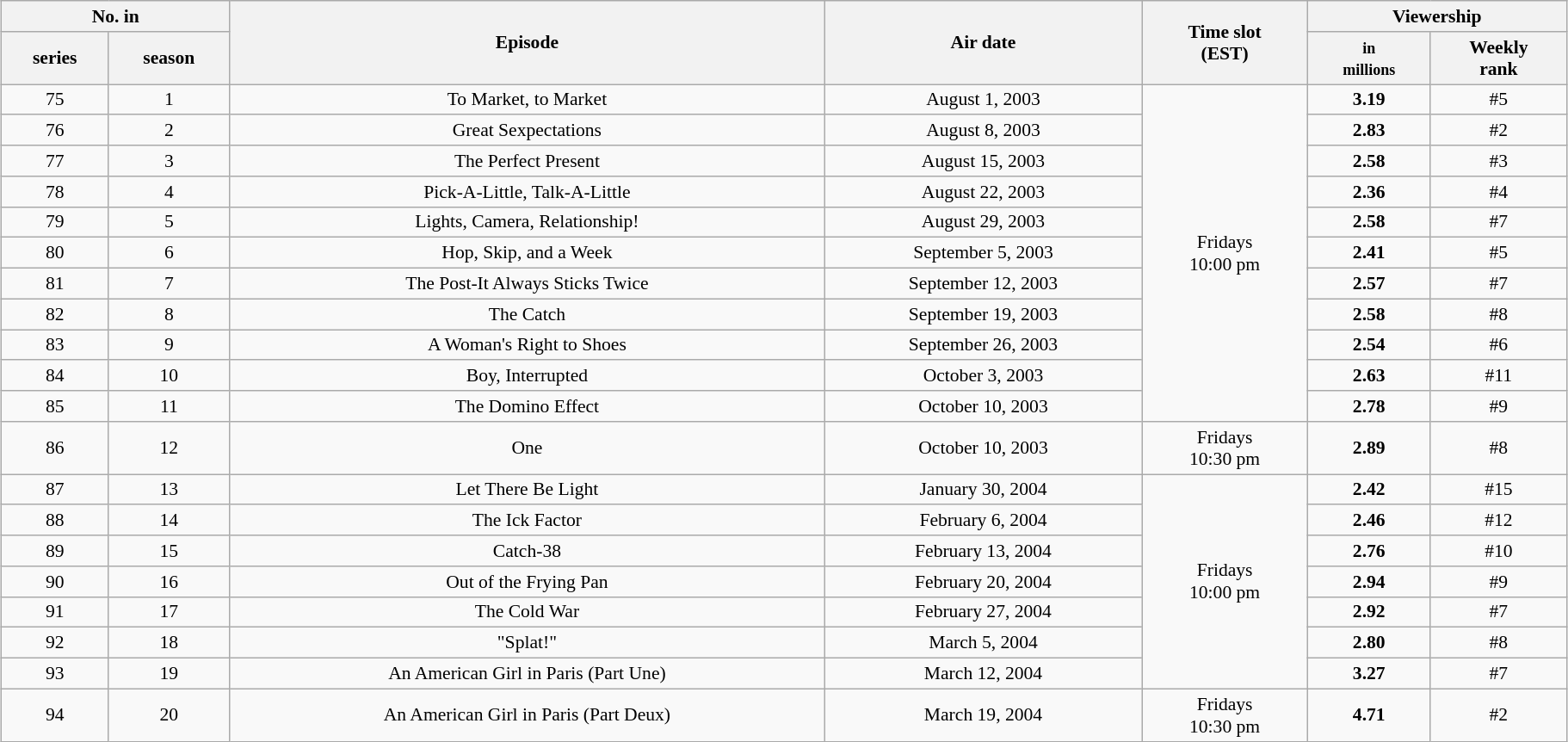<table class="wikitable" style="font-size:90%; text-align:center; width: 96%; margin-left: auto; margin-right: auto;">
<tr>
<th colspan="2">No. in</th>
<th rowspan="2">Episode</th>
<th rowspan="2">Air date</th>
<th rowspan="2">Time slot<br>(EST)</th>
<th colspan="2">Viewership</th>
</tr>
<tr>
<th>series</th>
<th>season</th>
<th><small>in<br>millions</small></th>
<th>Weekly<br>rank</th>
</tr>
<tr>
<td style="text-align:center">75</td>
<td style="text-align:center">1</td>
<td>To Market, to Market</td>
<td>August 1, 2003</td>
<td rowspan=11>Fridays<br> 10:00 pm</td>
<td><strong>3.19</strong></td>
<td>#5</td>
</tr>
<tr>
<td>76</td>
<td>2</td>
<td>Great Sexpectations</td>
<td>August 8, 2003</td>
<td><strong>2.83</strong></td>
<td>#2</td>
</tr>
<tr>
<td>77</td>
<td>3</td>
<td>The Perfect Present</td>
<td>August 15, 2003</td>
<td><strong>2.58</strong></td>
<td>#3</td>
</tr>
<tr>
<td>78</td>
<td>4</td>
<td>Pick-A-Little, Talk-A-Little</td>
<td>August 22, 2003</td>
<td><strong>2.36</strong></td>
<td>#4</td>
</tr>
<tr>
<td>79</td>
<td>5</td>
<td>Lights, Camera, Relationship!</td>
<td>August 29, 2003</td>
<td><strong>2.58</strong></td>
<td>#7</td>
</tr>
<tr>
<td>80</td>
<td>6</td>
<td>Hop, Skip, and a Week</td>
<td>September 5, 2003</td>
<td><strong>2.41</strong></td>
<td>#5</td>
</tr>
<tr>
<td>81</td>
<td>7</td>
<td>The Post-It Always Sticks Twice</td>
<td>September 12, 2003</td>
<td><strong>2.57</strong></td>
<td>#7</td>
</tr>
<tr>
<td>82</td>
<td>8</td>
<td>The Catch</td>
<td>September 19, 2003</td>
<td><strong>2.58</strong></td>
<td>#8</td>
</tr>
<tr>
<td>83</td>
<td>9</td>
<td>A Woman's Right to Shoes</td>
<td>September 26, 2003</td>
<td><strong>2.54</strong></td>
<td>#6</td>
</tr>
<tr>
<td>84</td>
<td>10</td>
<td>Boy, Interrupted</td>
<td>October 3, 2003</td>
<td><strong>2.63</strong></td>
<td>#11</td>
</tr>
<tr>
<td>85</td>
<td>11</td>
<td>The Domino Effect</td>
<td>October 10, 2003</td>
<td><strong>2.78</strong></td>
<td>#9</td>
</tr>
<tr>
<td style="text-align:center">86</td>
<td style="text-align:center">12</td>
<td>One</td>
<td>October 10, 2003</td>
<td>Fridays<br> 10:30 pm</td>
<td><strong>2.89</strong></td>
<td>#8</td>
</tr>
<tr>
<td style="text-align:center">87</td>
<td style="text-align:center">13</td>
<td>Let There Be Light</td>
<td>January 30, 2004</td>
<td rowspan=7>Fridays<br>10:00 pm</td>
<td><strong>2.42</strong></td>
<td>#15</td>
</tr>
<tr>
<td>88</td>
<td>14</td>
<td>The Ick Factor</td>
<td>February 6, 2004</td>
<td><strong>2.46</strong></td>
<td>#12</td>
</tr>
<tr>
<td>89</td>
<td>15</td>
<td>Catch-38</td>
<td>February 13, 2004</td>
<td><strong>2.76</strong></td>
<td>#10</td>
</tr>
<tr>
<td>90</td>
<td>16</td>
<td>Out of the Frying Pan</td>
<td>February 20, 2004</td>
<td><strong>2.94</strong></td>
<td>#9</td>
</tr>
<tr>
<td>91</td>
<td>17</td>
<td>The Cold War</td>
<td>February 27, 2004</td>
<td><strong>2.92</strong></td>
<td>#7</td>
</tr>
<tr>
<td>92</td>
<td>18</td>
<td>"Splat!"</td>
<td>March 5, 2004</td>
<td><strong>2.80</strong></td>
<td>#8</td>
</tr>
<tr>
<td>93</td>
<td>19</td>
<td>An American Girl in Paris (Part Une)</td>
<td>March 12, 2004</td>
<td><strong>3.27</strong></td>
<td>#7</td>
</tr>
<tr>
<td>94</td>
<td>20</td>
<td>An American Girl in Paris (Part Deux)</td>
<td>March 19, 2004</td>
<td>Fridays<br>10:30 pm</td>
<td><strong>4.71</strong></td>
<td>#2</td>
</tr>
</table>
